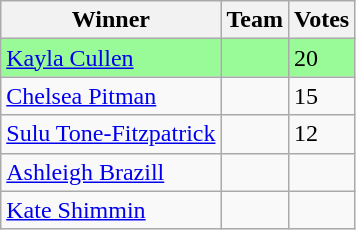<table class="wikitable collapsible">
<tr>
<th>Winner</th>
<th>Team</th>
<th>Votes</th>
</tr>
<tr bgcolor=palegreen>
<td> <a href='#'>Kayla Cullen</a></td>
<td></td>
<td>20</td>
</tr>
<tr>
<td> <a href='#'>Chelsea Pitman</a></td>
<td></td>
<td>15</td>
</tr>
<tr>
<td> <a href='#'>Sulu Tone-Fitzpatrick</a></td>
<td></td>
<td>12</td>
</tr>
<tr>
<td> <a href='#'>Ashleigh Brazill</a></td>
<td></td>
<td></td>
</tr>
<tr>
<td> <a href='#'>Kate Shimmin</a></td>
<td></td>
<td></td>
</tr>
</table>
